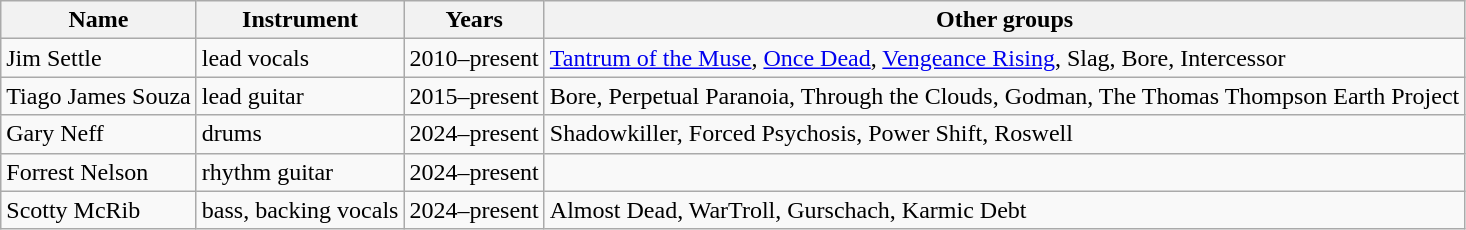<table class="wikitable">
<tr>
<th>Name</th>
<th>Instrument</th>
<th>Years</th>
<th>Other groups</th>
</tr>
<tr>
<td>Jim Settle</td>
<td>lead vocals</td>
<td>2010–present</td>
<td><a href='#'>Tantrum of the Muse</a>, <a href='#'>Once Dead</a>, <a href='#'>Vengeance Rising</a>, Slag, Bore, Intercessor</td>
</tr>
<tr>
<td>Tiago James Souza</td>
<td>lead guitar</td>
<td>2015–present</td>
<td>Bore, Perpetual Paranoia, Through the Clouds, Godman, The Thomas Thompson Earth Project</td>
</tr>
<tr>
<td>Gary Neff</td>
<td>drums</td>
<td>2024–present</td>
<td>Shadowkiller, Forced Psychosis, Power Shift, Roswell</td>
</tr>
<tr>
<td>Forrest Nelson</td>
<td>rhythm guitar</td>
<td>2024–present</td>
<td></td>
</tr>
<tr>
<td>Scotty McRib</td>
<td>bass, backing vocals</td>
<td>2024–present</td>
<td>Almost Dead, WarTroll, Gurschach, Karmic Debt</td>
</tr>
</table>
